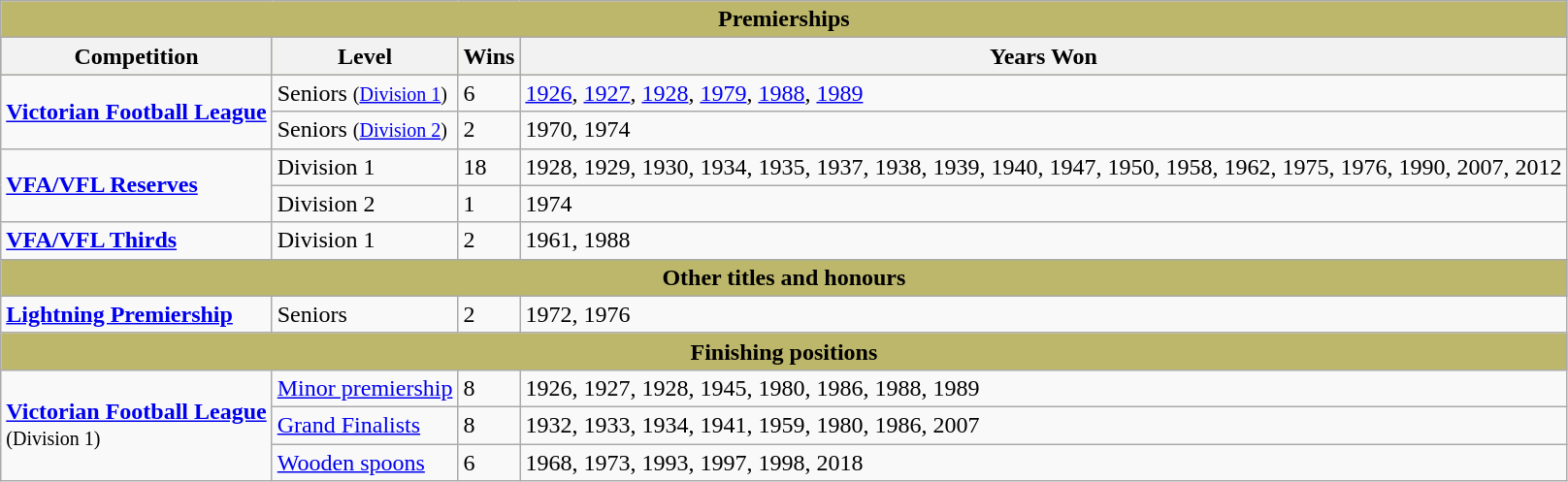<table class="wikitable">
<tr>
<td colspan="4" style="background:#bdb76b;" align="center"><strong>Premierships</strong></td>
</tr>
<tr style="background:#bdb76b;">
<th>Competition</th>
<th>Level</th>
<th>Wins</th>
<th>Years Won</th>
</tr>
<tr>
<td rowspan=2 scope="row" style="text-align: left"><strong><a href='#'>Victorian Football League</a></strong></td>
<td>Seniors <small>(<a href='#'>Division 1</a>)</small></td>
<td>6</td>
<td><a href='#'>1926</a>, <a href='#'>1927</a>, <a href='#'>1928</a>, <a href='#'>1979</a>, <a href='#'>1988</a>, <a href='#'>1989</a></td>
</tr>
<tr>
<td>Seniors <small>(<a href='#'>Division 2</a>)</small></td>
<td>2</td>
<td>1970, 1974</td>
</tr>
<tr>
<td rowspan=2 scope="row" style="text-align: left"><strong><a href='#'>VFA/VFL Reserves</a></strong></td>
<td>Division 1</td>
<td>18</td>
<td>1928, 1929, 1930, 1934, 1935, 1937, 1938, 1939, 1940, 1947, 1950, 1958, 1962, 1975, 1976, 1990, 2007, 2012</td>
</tr>
<tr>
<td>Division 2</td>
<td>1</td>
<td>1974</td>
</tr>
<tr>
<td><strong><a href='#'>VFA/VFL Thirds</a></strong></td>
<td>Division 1</td>
<td>2</td>
<td>1961, 1988</td>
</tr>
<tr>
<td colspan="4" style="background:#bdb76b;" align="center"><strong>Other titles and honours</strong></td>
</tr>
<tr>
<td><strong><a href='#'>Lightning Premiership</a></strong></td>
<td>Seniors</td>
<td>2</td>
<td>1972, 1976</td>
</tr>
<tr>
<td colspan="4" style="background:#bdb76b;" align="center"><strong>Finishing positions</strong></td>
</tr>
<tr>
<td rowspan=3 scope="row" style="text-align: left"><strong><a href='#'>Victorian Football League</a></strong><br><small>(Division 1)</small></td>
<td><a href='#'>Minor premiership</a></td>
<td>8</td>
<td>1926, 1927, 1928, 1945, 1980, 1986, 1988, 1989</td>
</tr>
<tr>
<td><a href='#'>Grand Finalists</a></td>
<td>8</td>
<td>1932, 1933, 1934, 1941, 1959, 1980, 1986, 2007</td>
</tr>
<tr>
<td><a href='#'>Wooden spoons</a></td>
<td>6</td>
<td>1968, 1973, 1993, 1997, 1998, 2018</td>
</tr>
</table>
